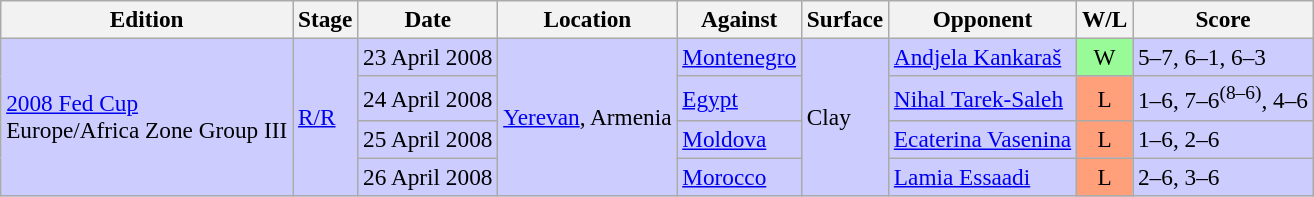<table class=wikitable style=font-size:97%>
<tr>
<th>Edition</th>
<th>Stage</th>
<th>Date</th>
<th>Location</th>
<th>Against</th>
<th>Surface</th>
<th>Opponent</th>
<th>W/L</th>
<th>Score</th>
</tr>
<tr style="background:#ccf;">
<td rowspan="4"><a href='#'>2008 Fed Cup</a> <br> Europe/Africa Zone Group III</td>
<td rowspan="4"><a href='#'>R/R</a></td>
<td>23 April 2008</td>
<td rowspan="4"><a href='#'>Yerevan</a>, Armenia</td>
<td> <a href='#'>Montenegro</a></td>
<td rowspan="4">Clay</td>
<td> <a href='#'>Andjela Kankaraš</a></td>
<td style="text-align:center; background:#98fb98;">W</td>
<td>5–7, 6–1, 6–3</td>
</tr>
<tr style="background:#ccf;">
<td>24 April 2008</td>
<td> <a href='#'>Egypt</a></td>
<td> <a href='#'>Nihal Tarek-Saleh</a></td>
<td style="text-align:center; background:#ffa07a;">L</td>
<td>1–6, 7–6<sup>(8–6)</sup>, 4–6</td>
</tr>
<tr style="background:#ccf;">
<td>25 April 2008</td>
<td> <a href='#'>Moldova</a></td>
<td> <a href='#'>Ecaterina Vasenina</a></td>
<td style="text-align:center; background:#ffa07a;">L</td>
<td>1–6, 2–6</td>
</tr>
<tr style="background:#ccf;">
<td>26 April 2008</td>
<td> <a href='#'>Morocco</a></td>
<td> <a href='#'>Lamia Essaadi</a></td>
<td style="text-align:center; background:#ffa07a;">L</td>
<td>2–6, 3–6</td>
</tr>
</table>
